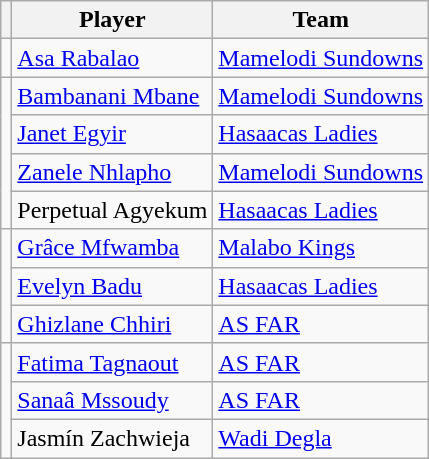<table class="wikitable">
<tr>
<th></th>
<th>Player</th>
<th>Team</th>
</tr>
<tr>
<td></td>
<td align="left"> <a href='#'>Asa Rabalao</a></td>
<td align="left"> <a href='#'>Mamelodi Sundowns</a></td>
</tr>
<tr>
<td rowspan="4"></td>
<td align="left"> <a href='#'>Bambanani Mbane</a></td>
<td align="left"> <a href='#'>Mamelodi Sundowns</a></td>
</tr>
<tr>
<td align="left"> <a href='#'>Janet Egyir</a></td>
<td align="left"> <a href='#'>Hasaacas Ladies</a></td>
</tr>
<tr>
<td align="left"> <a href='#'>Zanele Nhlapho</a></td>
<td align="left"> <a href='#'>Mamelodi Sundowns</a></td>
</tr>
<tr>
<td align="left"> Perpetual Agyekum</td>
<td align="left"> <a href='#'>Hasaacas Ladies</a></td>
</tr>
<tr>
<td rowspan="3"></td>
<td align="left"> <a href='#'>Grâce Mfwamba</a></td>
<td align="left"> <a href='#'>Malabo Kings</a></td>
</tr>
<tr>
<td align="left"> <a href='#'>Evelyn Badu</a></td>
<td align="left"> <a href='#'>Hasaacas Ladies</a></td>
</tr>
<tr>
<td> <a href='#'>Ghizlane Chhiri</a></td>
<td> <a href='#'>AS FAR</a></td>
</tr>
<tr>
<td rowspan="3"></td>
<td align="left"> <a href='#'>Fatima Tagnaout</a></td>
<td align="left"> <a href='#'>AS FAR</a></td>
</tr>
<tr>
<td align="left"> <a href='#'>Sanaâ Mssoudy</a></td>
<td align="left"> <a href='#'>AS FAR</a></td>
</tr>
<tr>
<td align="left"> Jasmín Zachwieja</td>
<td align="left"> <a href='#'>Wadi Degla</a></td>
</tr>
</table>
